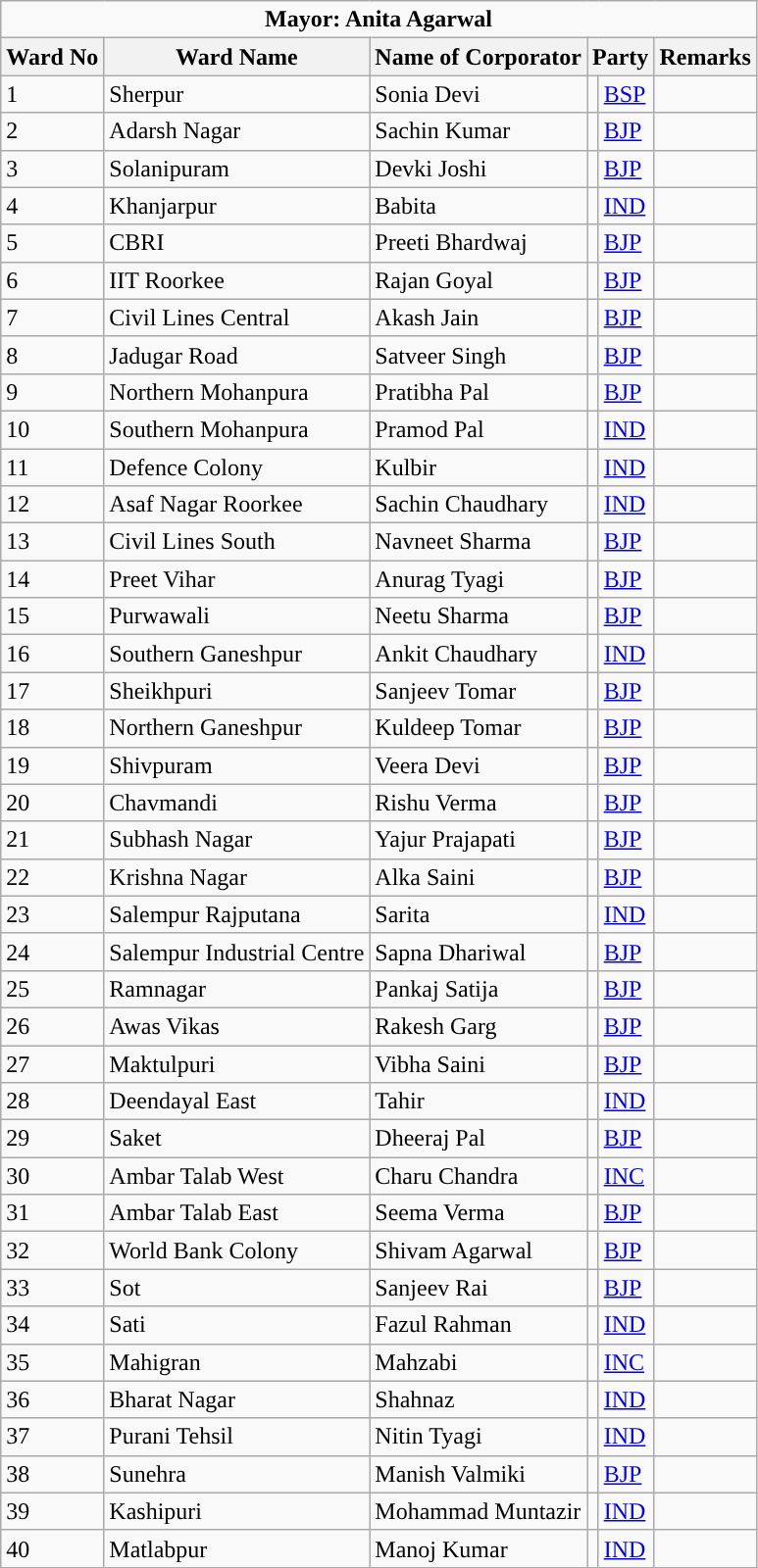<table class="wikitable">
<tr>
<td colspan=6 align=center><span><strong>Mayor: Anita Agarwal</strong></span></td>
</tr>
<tr>
<th>Ward No</th>
<th>Ward Name</th>
<th>Name of Corporator</th>
<th colspan="2">Party</th>
<th>Remarks</th>
</tr>
<tr>
<td>1</td>
<td>Sherpur</td>
<td>Sonia Devi</td>
<td style="background-color: "></td>
<td><a href='#'>BSP</a></td>
<td></td>
</tr>
<tr>
<td>2</td>
<td>Adarsh Nagar</td>
<td>Sachin Kumar</td>
<td style="background-color: "></td>
<td><a href='#'>BJP</a></td>
<td></td>
</tr>
<tr>
<td>3</td>
<td>Solanipuram</td>
<td>Devki Joshi</td>
<td style="background-color: "></td>
<td><a href='#'>BJP</a></td>
<td></td>
</tr>
<tr>
<td>4</td>
<td>Khanjarpur</td>
<td>Babita</td>
<td style="background-color: "></td>
<td><a href='#'>IND</a></td>
<td></td>
</tr>
<tr>
<td>5</td>
<td>CBRI</td>
<td>Preeti Bhardwaj</td>
<td style="background-color: "></td>
<td><a href='#'>BJP</a></td>
<td></td>
</tr>
<tr>
<td>6</td>
<td>IIT Roorkee</td>
<td>Rajan Goyal</td>
<td style="background-color: "></td>
<td><a href='#'>BJP</a></td>
<td></td>
</tr>
<tr>
<td>7</td>
<td>Civil Lines Central</td>
<td>Akash Jain</td>
<td style="background-color: "></td>
<td><a href='#'>BJP</a></td>
<td></td>
</tr>
<tr>
<td>8</td>
<td>Jadugar Road</td>
<td>Satveer Singh</td>
<td style="background-color: "></td>
<td><a href='#'>BJP</a></td>
<td></td>
</tr>
<tr>
<td>9</td>
<td>Northern Mohanpura</td>
<td>Pratibha Pal</td>
<td style="background-color: "></td>
<td><a href='#'>BJP</a></td>
<td></td>
</tr>
<tr>
<td>10</td>
<td>Southern Mohanpura</td>
<td>Pramod Pal</td>
<td style="background-color: "></td>
<td><a href='#'>IND</a></td>
<td></td>
</tr>
<tr>
<td>11</td>
<td>Defence Colony</td>
<td>Kulbir</td>
<td style="background-color: "></td>
<td><a href='#'>IND</a></td>
<td></td>
</tr>
<tr>
<td>12</td>
<td>Asaf Nagar Roorkee</td>
<td>Sachin Chaudhary</td>
<td style="background-color: "></td>
<td><a href='#'>IND</a></td>
<td></td>
</tr>
<tr>
<td>13</td>
<td>Civil Lines South</td>
<td>Navneet Sharma</td>
<td style="background-color: "></td>
<td><a href='#'>BJP</a></td>
<td></td>
</tr>
<tr>
<td>14</td>
<td>Preet Vihar</td>
<td>Anurag Tyagi</td>
<td style="background-color: "></td>
<td><a href='#'>BJP</a></td>
<td></td>
</tr>
<tr>
<td>15</td>
<td>Purwawali</td>
<td>Neetu Sharma</td>
<td style="background-color: "></td>
<td><a href='#'>BJP</a></td>
<td></td>
</tr>
<tr>
<td>16</td>
<td>Southern Ganeshpur</td>
<td>Ankit Chaudhary</td>
<td style="background-color: "></td>
<td><a href='#'>IND</a></td>
<td></td>
</tr>
<tr>
<td>17</td>
<td>Sheikhpuri</td>
<td>Sanjeev Tomar</td>
<td style="background-color: "></td>
<td><a href='#'>BJP</a></td>
<td></td>
</tr>
<tr>
<td>18</td>
<td>Northern Ganeshpur</td>
<td>Kuldeep Tomar</td>
<td style="background-color: "></td>
<td><a href='#'>BJP</a></td>
<td></td>
</tr>
<tr>
<td>19</td>
<td>Shivpuram</td>
<td>Veera Devi</td>
<td style="background-color: "></td>
<td><a href='#'>BJP</a></td>
<td></td>
</tr>
<tr>
<td>20</td>
<td>Chavmandi</td>
<td>Rishu Verma</td>
<td style="background-color: "></td>
<td><a href='#'>BJP</a></td>
<td></td>
</tr>
<tr>
<td>21</td>
<td>Subhash Nagar</td>
<td>Yajur Prajapati</td>
<td style="background-color: "></td>
<td><a href='#'>BJP</a></td>
<td></td>
</tr>
<tr>
<td>22</td>
<td>Krishna Nagar</td>
<td>Alka Saini</td>
<td style="background-color: "></td>
<td><a href='#'>BJP</a></td>
<td></td>
</tr>
<tr>
<td>23</td>
<td>Salempur Rajputana</td>
<td>Sarita</td>
<td style="background-color: "></td>
<td><a href='#'>IND</a></td>
<td></td>
</tr>
<tr>
<td>24</td>
<td>Salempur Industrial Centre</td>
<td>Sapna Dhariwal</td>
<td style="background-color: "></td>
<td><a href='#'>BJP</a></td>
<td></td>
</tr>
<tr>
<td>25</td>
<td>Ramnagar</td>
<td>Pankaj Satija</td>
<td style="background-color: "></td>
<td><a href='#'>BJP</a></td>
<td></td>
</tr>
<tr>
<td>26</td>
<td>Awas Vikas</td>
<td>Rakesh Garg</td>
<td style="background-color: "></td>
<td><a href='#'>BJP</a></td>
<td></td>
</tr>
<tr>
<td>27</td>
<td>Maktulpuri</td>
<td>Vibha Saini</td>
<td style="background-color: "></td>
<td><a href='#'>BJP</a></td>
<td></td>
</tr>
<tr>
<td>28</td>
<td>Deendayal East</td>
<td>Tahir</td>
<td style="background-color: "></td>
<td><a href='#'>IND</a></td>
<td></td>
</tr>
<tr>
<td>29</td>
<td>Saket</td>
<td>Dheeraj Pal</td>
<td style="background-color: "></td>
<td><a href='#'>BJP</a></td>
<td></td>
</tr>
<tr>
<td>30</td>
<td>Ambar Talab West</td>
<td>Charu Chandra</td>
<td style="background-color: "></td>
<td><a href='#'>INC</a></td>
<td></td>
</tr>
<tr>
<td>31</td>
<td>Ambar Talab East</td>
<td>Seema Verma</td>
<td style="background-color: "></td>
<td><a href='#'>BJP</a></td>
<td></td>
</tr>
<tr>
<td>32</td>
<td>World Bank Colony</td>
<td>Shivam Agarwal</td>
<td style="background-color: "></td>
<td><a href='#'>BJP</a></td>
<td></td>
</tr>
<tr>
<td>33</td>
<td>Sot</td>
<td>Sanjeev Rai</td>
<td style="background-color: "></td>
<td><a href='#'>BJP</a></td>
<td></td>
</tr>
<tr>
<td>34</td>
<td>Sati</td>
<td>Fazul Rahman</td>
<td style="background-color: "></td>
<td><a href='#'>IND</a></td>
<td></td>
</tr>
<tr>
<td>35</td>
<td>Mahigran</td>
<td>Mahzabi</td>
<td style="background-color: "></td>
<td><a href='#'>INC</a></td>
<td></td>
</tr>
<tr>
<td>36</td>
<td>Bharat Nagar</td>
<td>Shahnaz</td>
<td style="background-color: "></td>
<td><a href='#'>IND</a></td>
<td></td>
</tr>
<tr>
<td>37</td>
<td>Purani Tehsil</td>
<td>Nitin Tyagi</td>
<td style="background-color: "></td>
<td><a href='#'>IND</a></td>
<td></td>
</tr>
<tr>
<td>38</td>
<td>Sunehra</td>
<td>Manish Valmiki</td>
<td style="background-color: "></td>
<td><a href='#'>BJP</a></td>
<td></td>
</tr>
<tr>
<td>39</td>
<td>Kashipuri</td>
<td>Mohammad Muntazir</td>
<td style="background-color: "></td>
<td><a href='#'>IND</a></td>
<td></td>
</tr>
<tr>
<td>40</td>
<td>Matlabpur</td>
<td>Manoj Kumar</td>
<td style="background-color: "></td>
<td><a href='#'>IND</a></td>
<td></td>
</tr>
</table>
